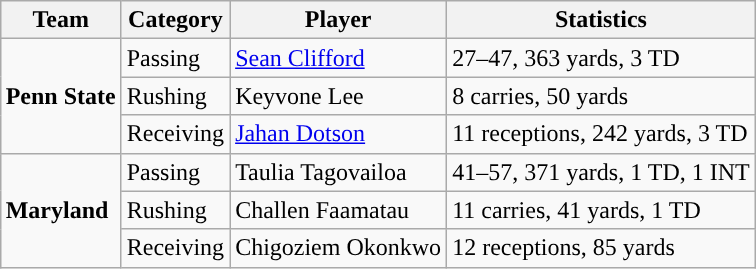<table class="wikitable" style="float: right;">
<tr>
<th>Team</th>
<th>Category</th>
<th>Player</th>
<th>Statistics</th>
</tr>
<tr>
<td rowspan=3><strong>Penn State</strong></td>
<td>Passing</td>
<td><a href='#'>Sean Clifford</a></td>
<td>27–47, 363 yards, 3 TD</td>
</tr>
<tr>
<td>Rushing</td>
<td>Keyvone Lee</td>
<td>8 carries, 50 yards</td>
</tr>
<tr>
<td>Receiving</td>
<td><a href='#'>Jahan Dotson</a></td>
<td>11 receptions, 242 yards, 3 TD</td>
</tr>
<tr>
<td rowspan=3><strong>Maryland</strong></td>
<td>Passing</td>
<td>Taulia Tagovailoa</td>
<td>41–57,  371 yards, 1 TD, 1 INT</td>
</tr>
<tr>
<td>Rushing</td>
<td>Challen Faamatau</td>
<td>11 carries, 41 yards, 1 TD</td>
</tr>
<tr>
<td>Receiving</td>
<td>Chigoziem Okonkwo</td>
<td>12 receptions, 85 yards</td>
</tr>
</table>
